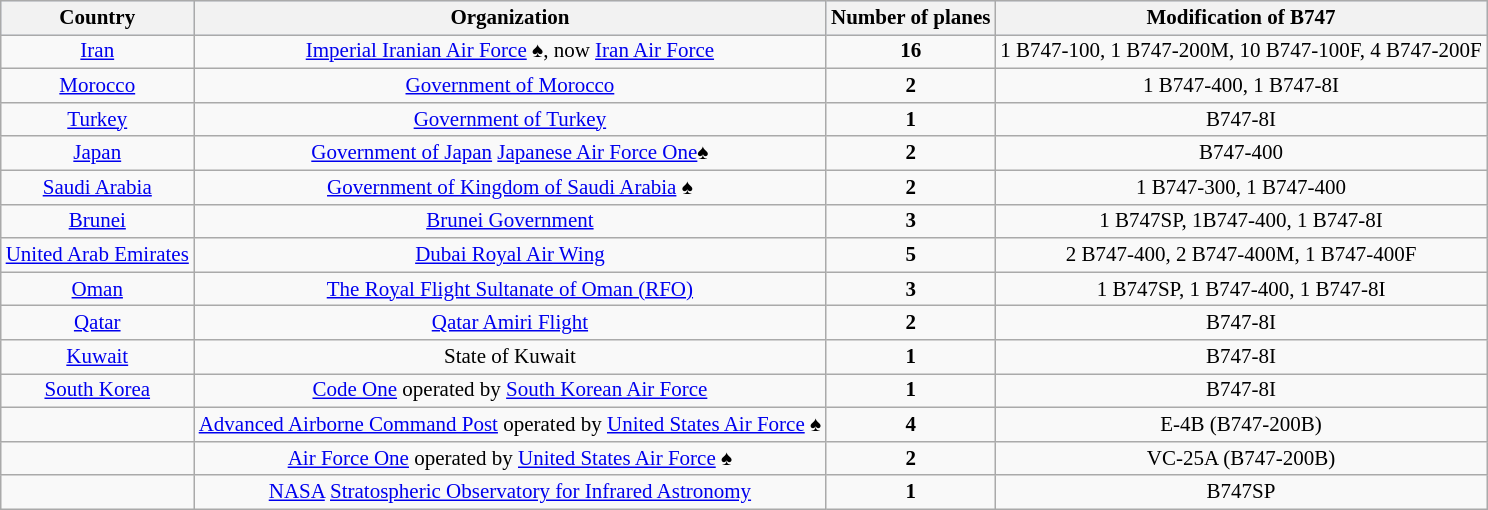<table class="wikitable sortable" style="text-align:center; font-size: 87.5%">
<tr style="background-color:#ccddff">
<th>Country</th>
<th>Organization</th>
<th>Number of planes</th>
<th>Modification of B747</th>
</tr>
<tr>
<td> <a href='#'>Iran</a></td>
<td><a href='#'>Imperial Iranian Air Force</a> ♠, now <a href='#'>Iran Air Force</a></td>
<td><strong>16</strong></td>
<td>1 B747-100, 1 B747-200M, 10 B747-100F, 4 B747-200F</td>
</tr>
<tr>
<td> <a href='#'>Morocco</a></td>
<td><a href='#'>Government of Morocco</a></td>
<td><strong>2</strong></td>
<td>1 B747-400, 1 B747-8I</td>
</tr>
<tr>
<td> <a href='#'>Turkey</a></td>
<td><a href='#'>Government of Turkey</a></td>
<td><strong>1</strong></td>
<td>B747-8I</td>
</tr>
<tr>
<td> <a href='#'>Japan</a></td>
<td><a href='#'>Government of Japan</a> <a href='#'>Japanese Air Force One</a>♠</td>
<td><strong>2</strong></td>
<td>B747-400</td>
</tr>
<tr>
<td> <a href='#'>Saudi Arabia</a></td>
<td><a href='#'>Government of Kingdom of Saudi Arabia</a> ♠</td>
<td><strong>2</strong></td>
<td>1 B747-300, 1 B747-400</td>
</tr>
<tr>
<td> <a href='#'>Brunei</a></td>
<td><a href='#'>Brunei Government</a></td>
<td><strong>3</strong></td>
<td>1 B747SP, 1B747-400, 1 B747-8I</td>
</tr>
<tr>
<td> <a href='#'>United Arab Emirates</a></td>
<td><a href='#'>Dubai Royal Air Wing</a></td>
<td><strong>5</strong></td>
<td>2 B747-400, 2 B747-400M, 1 B747-400F</td>
</tr>
<tr>
<td> <a href='#'>Oman</a></td>
<td><a href='#'>The Royal Flight Sultanate of Oman (RFO)</a></td>
<td><strong>3</strong></td>
<td>1 B747SP, 1 B747-400, 1 B747-8I</td>
</tr>
<tr>
<td> <a href='#'>Qatar</a></td>
<td><a href='#'>Qatar Amiri Flight</a></td>
<td><strong>2</strong></td>
<td>B747-8I</td>
</tr>
<tr>
<td> <a href='#'>Kuwait</a></td>
<td>State of Kuwait</td>
<td><strong>1</strong></td>
<td>B747-8I</td>
</tr>
<tr>
<td> <a href='#'>South Korea</a></td>
<td><a href='#'>Code One</a> operated by <a href='#'>South Korean Air Force</a></td>
<td><strong>1</strong></td>
<td>B747-8I</td>
</tr>
<tr>
<td></td>
<td><a href='#'>Advanced Airborne Command Post</a> operated by <a href='#'>United States Air Force</a> ♠</td>
<td><strong>4</strong></td>
<td>E-4B (B747-200B)</td>
</tr>
<tr>
<td></td>
<td><a href='#'>Air Force One</a> operated by <a href='#'>United States Air Force</a> ♠</td>
<td><strong>2</strong></td>
<td>VC-25A (B747-200B)</td>
</tr>
<tr>
<td></td>
<td><a href='#'>NASA</a> <a href='#'>Stratospheric Observatory for Infrared Astronomy</a></td>
<td><strong>1</strong></td>
<td>B747SP</td>
</tr>
</table>
